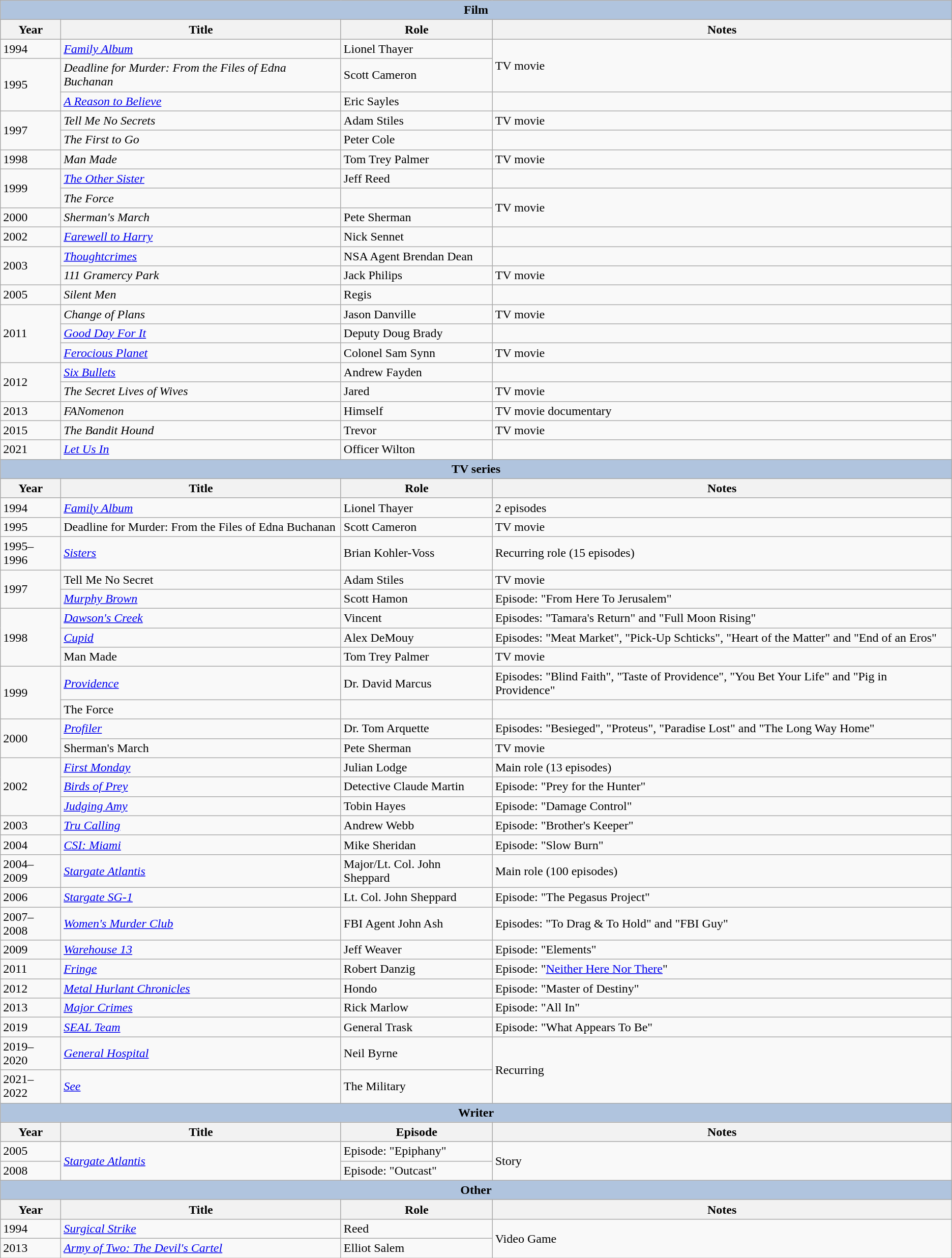<table class="wikitable">
<tr>
<th colspan="4" style="background: LightSteelBlue;">Film</th>
</tr>
<tr style="background:#ccc;">
<th>Year</th>
<th>Title</th>
<th>Role</th>
<th>Notes</th>
</tr>
<tr>
<td>1994</td>
<td><em><a href='#'>Family Album</a></em></td>
<td>Lionel Thayer</td>
<td rowspan="2">TV movie</td>
</tr>
<tr>
<td rowspan="2">1995</td>
<td><em>Deadline for Murder: From the Files of Edna Buchanan</em></td>
<td>Scott Cameron</td>
</tr>
<tr>
<td><em><a href='#'>A Reason to Believe</a></em></td>
<td>Eric Sayles</td>
<td></td>
</tr>
<tr>
<td rowspan="2">1997</td>
<td><em>Tell Me No Secrets</em></td>
<td>Adam Stiles</td>
<td>TV movie</td>
</tr>
<tr>
<td><em>The First to Go</em></td>
<td>Peter Cole</td>
<td></td>
</tr>
<tr>
<td>1998</td>
<td><em>Man Made</em></td>
<td>Tom Trey Palmer</td>
<td>TV movie</td>
</tr>
<tr>
<td rowspan="2">1999</td>
<td><em><a href='#'>The Other Sister</a></em></td>
<td>Jeff Reed</td>
<td></td>
</tr>
<tr>
<td><em>The Force</em></td>
<td></td>
<td rowspan="2">TV movie</td>
</tr>
<tr>
<td>2000</td>
<td><em>Sherman's March</em></td>
<td>Pete Sherman</td>
</tr>
<tr>
<td>2002</td>
<td><em><a href='#'>Farewell to Harry</a></em></td>
<td>Nick Sennet</td>
<td></td>
</tr>
<tr>
<td rowspan="2">2003</td>
<td><em><a href='#'>Thoughtcrimes</a></em></td>
<td>NSA Agent Brendan Dean</td>
<td></td>
</tr>
<tr>
<td><em>111 Gramercy Park</em></td>
<td>Jack Philips</td>
<td>TV movie</td>
</tr>
<tr>
<td>2005</td>
<td><em>Silent Men</em></td>
<td>Regis</td>
<td></td>
</tr>
<tr>
<td rowspan="3">2011</td>
<td><em>Change of Plans</em></td>
<td>Jason Danville</td>
<td>TV movie</td>
</tr>
<tr>
<td><em><a href='#'>Good Day For It</a></em></td>
<td>Deputy Doug Brady</td>
<td></td>
</tr>
<tr>
<td><em><a href='#'>Ferocious Planet</a></em></td>
<td>Colonel Sam Synn</td>
<td>TV movie</td>
</tr>
<tr>
<td rowspan="2">2012</td>
<td><em><a href='#'>Six Bullets</a></em></td>
<td>Andrew Fayden</td>
<td></td>
</tr>
<tr>
<td><em>The Secret Lives of Wives</em></td>
<td>Jared</td>
<td>TV movie</td>
</tr>
<tr>
<td>2013</td>
<td><em>FANomenon</em></td>
<td>Himself</td>
<td>TV movie documentary</td>
</tr>
<tr>
<td>2015</td>
<td><em>The Bandit Hound</em></td>
<td>Trevor</td>
<td>TV movie</td>
</tr>
<tr>
<td>2021</td>
<td><em><a href='#'>Let Us In</a></em></td>
<td>Officer Wilton</td>
<td></td>
</tr>
<tr>
<th colspan="4" style="background: LightSteelBlue;">TV series</th>
</tr>
<tr style="background:#ccc;">
<th>Year</th>
<th>Title</th>
<th>Role</th>
<th>Notes</th>
</tr>
<tr>
<td>1994</td>
<td><em><a href='#'>Family Album</a></em></td>
<td>Lionel Thayer</td>
<td>2 episodes</td>
</tr>
<tr>
<td>1995</td>
<td>Deadline for Murder: From the Files of Edna Buchanan</td>
<td>Scott Cameron</td>
<td>TV movie</td>
</tr>
<tr>
<td>1995–1996</td>
<td><em><a href='#'>Sisters</a></em></td>
<td>Brian Kohler-Voss</td>
<td>Recurring role (15 episodes)</td>
</tr>
<tr>
<td rowspan="2">1997</td>
<td>Tell Me No Secret</td>
<td>Adam Stiles</td>
<td>TV movie</td>
</tr>
<tr>
<td><em><a href='#'>Murphy Brown</a></em></td>
<td>Scott Hamon</td>
<td>Episode: "From Here To Jerusalem"</td>
</tr>
<tr>
<td rowspan="3">1998</td>
<td><em><a href='#'>Dawson's Creek</a></em></td>
<td>Vincent</td>
<td>Episodes: "Tamara's Return" and "Full Moon Rising"</td>
</tr>
<tr>
<td><em><a href='#'>Cupid</a></em></td>
<td>Alex DeMouy</td>
<td>Episodes: "Meat Market", "Pick-Up Schticks", "Heart of the Matter" and "End of an Eros"</td>
</tr>
<tr>
<td>Man Made</td>
<td>Tom Trey Palmer</td>
<td>TV movie</td>
</tr>
<tr>
<td rowspan="2">1999</td>
<td><em><a href='#'>Providence</a></em></td>
<td>Dr. David Marcus</td>
<td>Episodes: "Blind Faith", "Taste of Providence", "You Bet Your Life" and "Pig in Providence"</td>
</tr>
<tr>
<td>The Force</td>
<td></td>
<td></td>
</tr>
<tr>
<td rowspan="2">2000</td>
<td><em><a href='#'>Profiler</a></em></td>
<td>Dr. Tom Arquette</td>
<td>Episodes: "Besieged", "Proteus", "Paradise Lost" and "The Long Way Home"</td>
</tr>
<tr>
<td>Sherman's March</td>
<td>Pete Sherman</td>
<td>TV movie</td>
</tr>
<tr>
<td rowspan="3">2002</td>
<td><em><a href='#'>First Monday</a></em></td>
<td>Julian Lodge</td>
<td>Main role (13 episodes)</td>
</tr>
<tr>
<td><em><a href='#'>Birds of Prey</a></em></td>
<td>Detective Claude Martin</td>
<td>Episode: "Prey for the Hunter"</td>
</tr>
<tr>
<td><em><a href='#'>Judging Amy</a></em></td>
<td>Tobin Hayes</td>
<td>Episode: "Damage Control"</td>
</tr>
<tr>
<td>2003</td>
<td><em><a href='#'>Tru Calling</a></em></td>
<td>Andrew Webb</td>
<td>Episode: "Brother's Keeper"</td>
</tr>
<tr>
<td>2004</td>
<td><em><a href='#'>CSI: Miami</a></em></td>
<td>Mike Sheridan</td>
<td>Episode: "Slow Burn"</td>
</tr>
<tr>
<td>2004–2009</td>
<td><em><a href='#'>Stargate Atlantis</a></em></td>
<td>Major/Lt. Col. John Sheppard</td>
<td>Main role (100 episodes)</td>
</tr>
<tr>
<td>2006</td>
<td><em><a href='#'>Stargate SG-1</a></em></td>
<td>Lt. Col. John Sheppard</td>
<td>Episode: "The Pegasus Project"</td>
</tr>
<tr>
<td>2007–2008</td>
<td><em><a href='#'>Women's Murder Club</a></em></td>
<td>FBI Agent John Ash</td>
<td>Episodes: "To Drag & To Hold" and "FBI Guy"</td>
</tr>
<tr>
<td>2009</td>
<td><em><a href='#'>Warehouse 13</a></em></td>
<td>Jeff Weaver</td>
<td>Episode: "Elements"</td>
</tr>
<tr>
<td>2011</td>
<td><em><a href='#'>Fringe</a></em></td>
<td>Robert Danzig</td>
<td>Episode: "<a href='#'>Neither Here Nor There</a>"</td>
</tr>
<tr>
<td>2012</td>
<td><em><a href='#'>Metal Hurlant Chronicles</a></em></td>
<td>Hondo</td>
<td>Episode: "Master of Destiny"</td>
</tr>
<tr>
<td>2013</td>
<td><em><a href='#'>Major Crimes</a></em></td>
<td>Rick Marlow</td>
<td>Episode: "All In"</td>
</tr>
<tr>
<td>2019</td>
<td><em><a href='#'>SEAL Team</a></em></td>
<td>General Trask</td>
<td>Episode: "What Appears To Be"</td>
</tr>
<tr>
<td>2019–2020</td>
<td><em><a href='#'>General Hospital</a></em></td>
<td>Neil Byrne</td>
<td rowspan="2">Recurring</td>
</tr>
<tr>
<td>2021–2022</td>
<td><em><a href='#'>See</a></em></td>
<td>The Military</td>
</tr>
<tr>
<th colspan="4" style="background: LightSteelBlue;">Writer</th>
</tr>
<tr style="background:#ccc;">
<th>Year</th>
<th>Title</th>
<th>Episode</th>
<th>Notes</th>
</tr>
<tr>
<td>2005</td>
<td rowspan="2"><em><a href='#'>Stargate Atlantis</a></em></td>
<td>Episode: "Epiphany"</td>
<td rowspan="2">Story</td>
</tr>
<tr>
<td>2008</td>
<td>Episode: "Outcast"</td>
</tr>
<tr>
<th colspan="4" style="background: LightSteelBlue;">Other</th>
</tr>
<tr style="background:#ccc;">
<th>Year</th>
<th>Title</th>
<th>Role</th>
<th>Notes</th>
</tr>
<tr>
<td>1994</td>
<td><em><a href='#'>Surgical Strike</a></em></td>
<td>Reed</td>
<td rowspan="2">Video Game</td>
</tr>
<tr>
<td>2013</td>
<td><em><a href='#'>Army of Two: The Devil's Cartel</a></em></td>
<td>Elliot Salem</td>
</tr>
</table>
